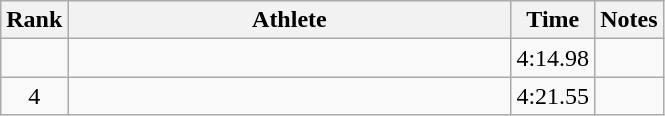<table class="wikitable" style="text-align:center">
<tr>
<th>Rank</th>
<th Style="width:18em">Athlete</th>
<th>Time</th>
<th>Notes</th>
</tr>
<tr>
<td></td>
<td style="text-align:left"></td>
<td>4:14.98</td>
<td></td>
</tr>
<tr>
<td>4</td>
<td style="text-align:left"></td>
<td>4:21.55</td>
<td></td>
</tr>
</table>
